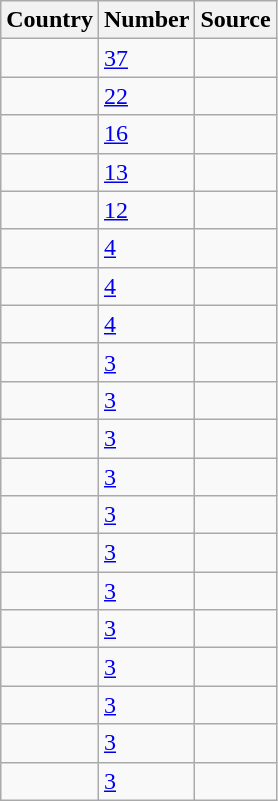<table class="wikitable sortable plainrowheaders">
<tr>
<th scope="col">Country</th>
<th scope="col">Number</th>
<th scope="col">Source</th>
</tr>
<tr>
<td></td>
<td><a href='#'>37</a></td>
<td></td>
</tr>
<tr>
<td></td>
<td><a href='#'>22</a></td>
<td></td>
</tr>
<tr>
<td></td>
<td><a href='#'>16</a></td>
<td></td>
</tr>
<tr>
<td></td>
<td><a href='#'>13</a></td>
<td></td>
</tr>
<tr>
<td></td>
<td><a href='#'>12</a></td>
<td></td>
</tr>
<tr>
<td></td>
<td><a href='#'>4</a></td>
<td></td>
</tr>
<tr>
<td></td>
<td><a href='#'>4</a></td>
<td></td>
</tr>
<tr>
<td></td>
<td><a href='#'>4</a></td>
<td></td>
</tr>
<tr>
<td></td>
<td><a href='#'>3</a></td>
<td></td>
</tr>
<tr>
<td></td>
<td><a href='#'>3</a></td>
<td></td>
</tr>
<tr>
<td></td>
<td><a href='#'>3</a></td>
<td></td>
</tr>
<tr>
<td></td>
<td><a href='#'>3</a></td>
<td></td>
</tr>
<tr>
<td></td>
<td><a href='#'>3</a></td>
<td></td>
</tr>
<tr>
<td></td>
<td><a href='#'>3</a></td>
<td></td>
</tr>
<tr>
<td></td>
<td><a href='#'>3</a></td>
<td></td>
</tr>
<tr>
<td></td>
<td><a href='#'>3</a></td>
<td></td>
</tr>
<tr>
<td></td>
<td><a href='#'>3</a></td>
<td></td>
</tr>
<tr>
<td></td>
<td><a href='#'>3</a></td>
<td></td>
</tr>
<tr>
<td></td>
<td><a href='#'>3</a></td>
<td></td>
</tr>
<tr>
<td></td>
<td><a href='#'>3</a></td>
<td></td>
</tr>
</table>
